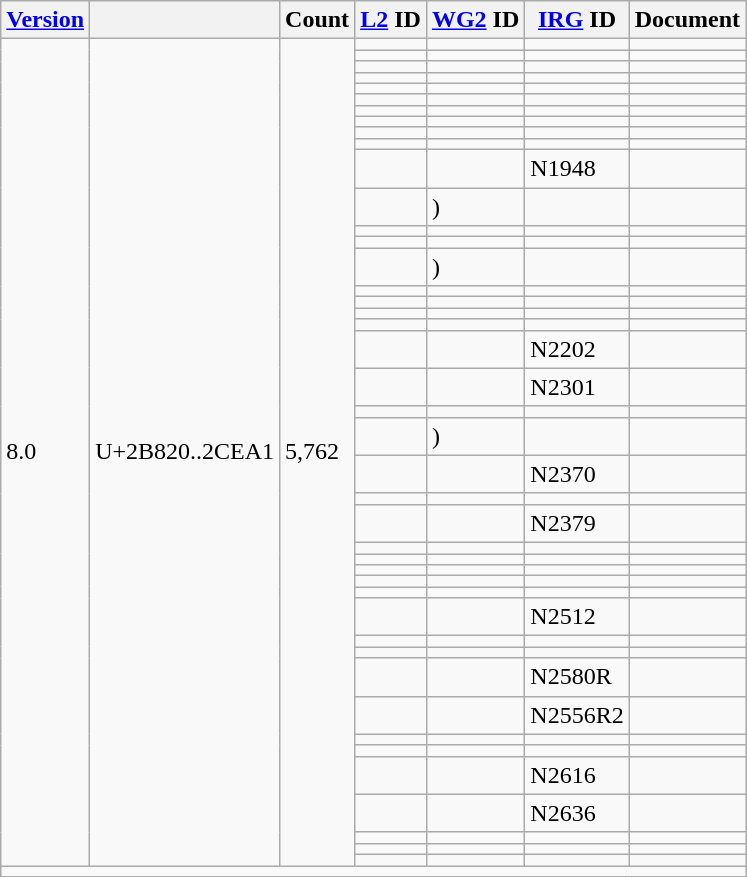<table class="wikitable collapsible sticky-header">
<tr>
<th><a href='#'>Version</a></th>
<th></th>
<th>Count</th>
<th><a href='#'>L2</a> ID</th>
<th><a href='#'>WG2</a> ID</th>
<th><a href='#'>IRG</a> ID</th>
<th>Document</th>
</tr>
<tr>
<td rowspan="43">8.0</td>
<td rowspan="43">U+2B820..2CEA1</td>
<td rowspan="43">5,762</td>
<td></td>
<td></td>
<td></td>
<td></td>
</tr>
<tr>
<td></td>
<td></td>
<td></td>
<td></td>
</tr>
<tr>
<td></td>
<td></td>
<td></td>
<td></td>
</tr>
<tr>
<td></td>
<td></td>
<td></td>
<td></td>
</tr>
<tr>
<td></td>
<td></td>
<td></td>
<td></td>
</tr>
<tr>
<td></td>
<td></td>
<td></td>
<td></td>
</tr>
<tr>
<td></td>
<td></td>
<td></td>
<td></td>
</tr>
<tr>
<td></td>
<td></td>
<td></td>
<td></td>
</tr>
<tr>
<td></td>
<td></td>
<td></td>
<td></td>
</tr>
<tr>
<td></td>
<td></td>
<td></td>
<td></td>
</tr>
<tr>
<td></td>
<td></td>
<td>N1948</td>
<td></td>
</tr>
<tr>
<td></td>
<td> )</td>
<td></td>
<td></td>
</tr>
<tr>
<td></td>
<td></td>
<td></td>
<td></td>
</tr>
<tr>
<td></td>
<td></td>
<td></td>
<td></td>
</tr>
<tr>
<td></td>
<td> )</td>
<td></td>
<td></td>
</tr>
<tr>
<td></td>
<td></td>
<td></td>
<td></td>
</tr>
<tr>
<td></td>
<td></td>
<td></td>
<td></td>
</tr>
<tr>
<td></td>
<td></td>
<td></td>
<td></td>
</tr>
<tr>
<td></td>
<td></td>
<td></td>
<td></td>
</tr>
<tr>
<td></td>
<td></td>
<td>N2202</td>
<td></td>
</tr>
<tr>
<td></td>
<td></td>
<td>N2301</td>
<td></td>
</tr>
<tr>
<td></td>
<td></td>
<td></td>
<td></td>
</tr>
<tr>
<td></td>
<td> )</td>
<td></td>
<td></td>
</tr>
<tr>
<td></td>
<td></td>
<td>N2370</td>
<td></td>
</tr>
<tr>
<td></td>
<td></td>
<td></td>
<td></td>
</tr>
<tr>
<td></td>
<td></td>
<td>N2379</td>
<td></td>
</tr>
<tr>
<td></td>
<td></td>
<td></td>
<td></td>
</tr>
<tr>
<td></td>
<td></td>
<td></td>
<td></td>
</tr>
<tr>
<td></td>
<td></td>
<td></td>
<td></td>
</tr>
<tr>
<td></td>
<td></td>
<td></td>
<td></td>
</tr>
<tr>
<td></td>
<td></td>
<td></td>
<td></td>
</tr>
<tr>
<td></td>
<td></td>
<td>N2512</td>
<td></td>
</tr>
<tr>
<td></td>
<td></td>
<td></td>
<td></td>
</tr>
<tr>
<td></td>
<td></td>
<td></td>
<td></td>
</tr>
<tr>
<td></td>
<td></td>
<td>N2580R</td>
<td></td>
</tr>
<tr>
<td></td>
<td></td>
<td>N2556R2</td>
<td></td>
</tr>
<tr>
<td></td>
<td></td>
<td></td>
<td></td>
</tr>
<tr>
<td></td>
<td></td>
<td></td>
<td></td>
</tr>
<tr>
<td></td>
<td></td>
<td>N2616</td>
<td></td>
</tr>
<tr>
<td></td>
<td></td>
<td>N2636</td>
<td></td>
</tr>
<tr>
<td></td>
<td></td>
<td></td>
<td></td>
</tr>
<tr>
<td></td>
<td></td>
<td></td>
<td></td>
</tr>
<tr>
<td></td>
<td></td>
<td></td>
<td></td>
</tr>
<tr class="sortbottom">
<td colspan="7"></td>
</tr>
</table>
